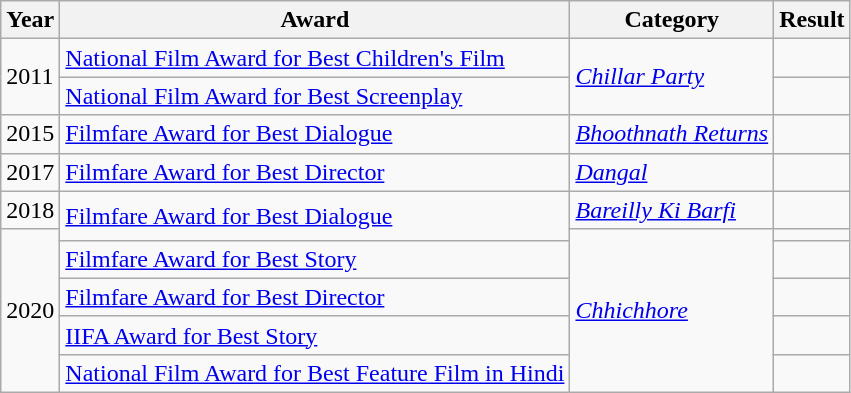<table class="wikitable sortable">
<tr>
<th>Year</th>
<th>Award</th>
<th>Category</th>
<th>Result</th>
</tr>
<tr>
<td rowspan="2">2011</td>
<td><a href='#'>National Film Award for Best Children's Film</a></td>
<td rowspan="2"><em><a href='#'>Chillar Party</a></em></td>
<td></td>
</tr>
<tr>
<td><a href='#'>National Film Award for Best Screenplay</a></td>
<td></td>
</tr>
<tr>
<td>2015</td>
<td><a href='#'>Filmfare Award for Best Dialogue</a></td>
<td><em><a href='#'>Bhoothnath Returns</a></em></td>
<td></td>
</tr>
<tr>
<td>2017</td>
<td><a href='#'>Filmfare Award for Best Director</a></td>
<td><em><a href='#'>Dangal</a></em></td>
<td></td>
</tr>
<tr>
<td>2018</td>
<td rowspan="2"><a href='#'>Filmfare Award for Best Dialogue</a></td>
<td><em><a href='#'>Bareilly Ki Barfi</a></em></td>
<td></td>
</tr>
<tr>
<td rowspan="5">2020</td>
<td rowspan="5"><em><a href='#'>Chhichhore</a></em></td>
<td></td>
</tr>
<tr>
<td><a href='#'>Filmfare Award for Best Story</a></td>
<td></td>
</tr>
<tr>
<td><a href='#'>Filmfare Award for Best Director</a></td>
<td></td>
</tr>
<tr>
<td><a href='#'>IIFA Award for Best Story</a></td>
<td></td>
</tr>
<tr>
<td><a href='#'>National Film Award for Best Feature Film in Hindi</a></td>
<td></td>
</tr>
</table>
